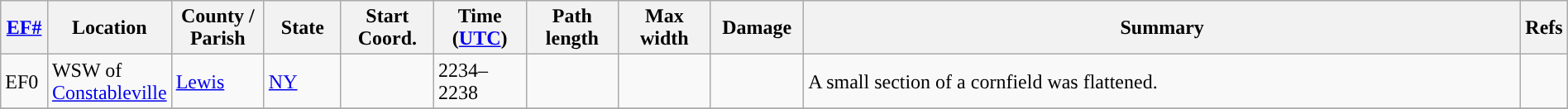<table class="wikitable sortable" style="width:100%;">
<tr>
<th scope="col" width="3%" align="center"><a href='#'>EF#</a></th>
<th scope="col" width="7%" align="center" class="unsortable">Location</th>
<th scope="col" width="6%" align="center" class="unsortable">County / Parish</th>
<th scope="col" width="5%" align="center">State</th>
<th scope="col" width="6%" align="center">Start Coord.</th>
<th scope="col" width="6%" align="center">Time (<a href='#'>UTC</a>)</th>
<th scope="col" width="6%" align="center">Path length</th>
<th scope="col" width="6%" align="center">Max width</th>
<th scope="col" width="6%" align="center">Damage</th>
<th scope="col" width="48%" class="unsortable" align="center">Summary</th>
<th scope="col" width="48%" class="unsortable" align="center">Refs</th>
</tr>
<tr>
<td>EF0</td>
<td>WSW of <a href='#'>Constableville</a></td>
<td><a href='#'>Lewis</a></td>
<td><a href='#'>NY</a></td>
<td></td>
<td>2234–2238</td>
<td></td>
<td></td>
<td></td>
<td>A small section of a cornfield was flattened.</td>
<td></td>
</tr>
<tr>
</tr>
</table>
